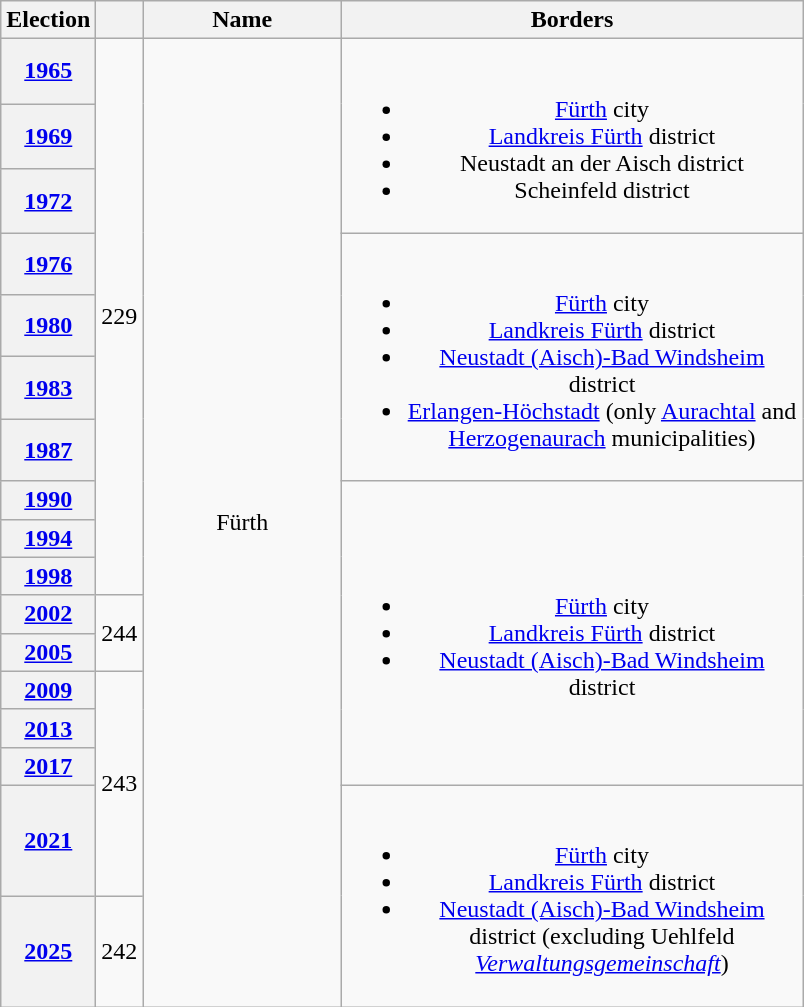<table class=wikitable style="text-align:center">
<tr>
<th>Election</th>
<th></th>
<th width=125px>Name</th>
<th width=300px>Borders</th>
</tr>
<tr>
<th><a href='#'>1965</a></th>
<td rowspan=10>229</td>
<td rowspan=17>Fürth</td>
<td rowspan=3><br><ul><li><a href='#'>Fürth</a> city</li><li><a href='#'>Landkreis Fürth</a> district</li><li>Neustadt an der Aisch district</li><li>Scheinfeld district</li></ul></td>
</tr>
<tr>
<th><a href='#'>1969</a></th>
</tr>
<tr>
<th><a href='#'>1972</a></th>
</tr>
<tr>
<th><a href='#'>1976</a></th>
<td rowspan=4><br><ul><li><a href='#'>Fürth</a> city</li><li><a href='#'>Landkreis Fürth</a> district</li><li><a href='#'>Neustadt (Aisch)-Bad Windsheim</a> district</li><li><a href='#'>Erlangen-Höchstadt</a> (only <a href='#'>Aurachtal</a> and <a href='#'>Herzogenaurach</a> municipalities)</li></ul></td>
</tr>
<tr>
<th><a href='#'>1980</a></th>
</tr>
<tr>
<th><a href='#'>1983</a></th>
</tr>
<tr>
<th><a href='#'>1987</a></th>
</tr>
<tr>
<th><a href='#'>1990</a></th>
<td rowspan=8><br><ul><li><a href='#'>Fürth</a> city</li><li><a href='#'>Landkreis Fürth</a> district</li><li><a href='#'>Neustadt (Aisch)-Bad Windsheim</a> district</li></ul></td>
</tr>
<tr>
<th><a href='#'>1994</a></th>
</tr>
<tr>
<th><a href='#'>1998</a></th>
</tr>
<tr>
<th><a href='#'>2002</a></th>
<td rowspan=2>244</td>
</tr>
<tr>
<th><a href='#'>2005</a></th>
</tr>
<tr>
<th><a href='#'>2009</a></th>
<td rowspan=4>243</td>
</tr>
<tr>
<th><a href='#'>2013</a></th>
</tr>
<tr>
<th><a href='#'>2017</a></th>
</tr>
<tr>
<th><a href='#'>2021</a></th>
<td rowspan=2><br><ul><li><a href='#'>Fürth</a> city</li><li><a href='#'>Landkreis Fürth</a> district</li><li><a href='#'>Neustadt (Aisch)-Bad Windsheim</a> district (excluding Uehlfeld <em><a href='#'>Verwaltungsgemeinschaft</a></em>)</li></ul></td>
</tr>
<tr>
<th><a href='#'>2025</a></th>
<td>242</td>
</tr>
</table>
